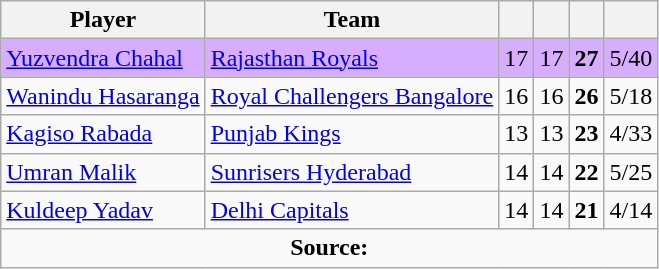<table class="wikitable" style="text-align:center">
<tr>
<th>Player</th>
<th>Team</th>
<th></th>
<th></th>
<th></th>
<th></th>
</tr>
<tr style="background:#D6ADFF">
<td style="text-align:left"><a href='#'>Yuzvendra Chahal</a></td>
<td style="text-align:left"><a href='#'>Rajasthan Royals</a></td>
<td>17</td>
<td>17</td>
<td><strong>27</strong></td>
<td> 5/40</td>
</tr>
<tr>
<td style="text-align:left"><a href='#'>Wanindu Hasaranga</a></td>
<td style="text-align:left"><a href='#'>Royal Challengers Bangalore</a></td>
<td>16</td>
<td>16</td>
<td><strong>26</strong></td>
<td> 5/18</td>
</tr>
<tr>
<td style="text-align:left"><a href='#'>Kagiso Rabada</a></td>
<td style="text-align:left"><a href='#'>Punjab Kings</a></td>
<td>13</td>
<td>13</td>
<td><strong>23</strong></td>
<td> 4/33</td>
</tr>
<tr>
<td style="text-align:left"><a href='#'>Umran Malik</a></td>
<td style="text-align:left"><a href='#'>Sunrisers Hyderabad</a></td>
<td>14</td>
<td>14</td>
<td><strong>22</strong></td>
<td> 5/25</td>
</tr>
<tr>
<td style="text-align:left"><a href='#'>Kuldeep Yadav</a></td>
<td style="text-align:left"><a href='#'>Delhi Capitals</a></td>
<td>14</td>
<td>14</td>
<td><strong>21</strong></td>
<td> 4/14</td>
</tr>
<tr class=sortbottom>
<td colspan="15"><strong>Source:</strong> </td>
</tr>
</table>
